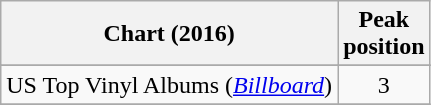<table class="wikitable plainrowheaders sortable">
<tr>
<th>Chart (2016)</th>
<th>Peak<br>position</th>
</tr>
<tr>
</tr>
<tr>
</tr>
<tr>
</tr>
<tr>
</tr>
<tr>
</tr>
<tr>
</tr>
<tr>
<td>US Top Vinyl Albums (<em><a href='#'>Billboard</a></em>)</td>
<td align=center>3</td>
</tr>
<tr>
</tr>
</table>
